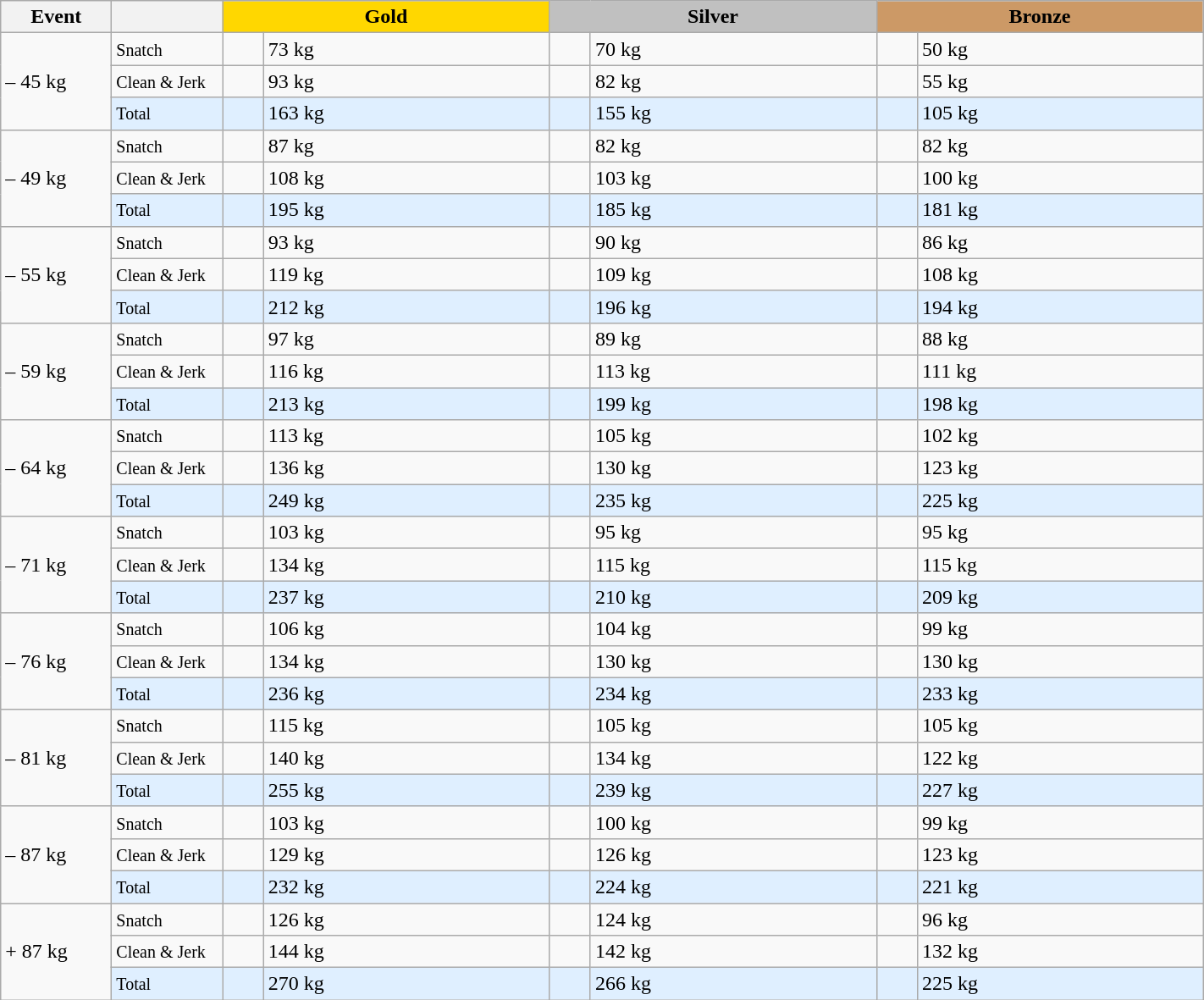<table class="wikitable">
<tr>
<th width=80>Event</th>
<th width=80></th>
<td bgcolor=gold align="center" colspan=2 width=250><strong>Gold</strong></td>
<td bgcolor=silver align="center" colspan=2 width=250><strong>Silver</strong></td>
<td bgcolor=#cc9966 colspan=2 align="center" width=250><strong>Bronze</strong></td>
</tr>
<tr>
<td rowspan=3>– 45 kg</td>
<td><small>Snatch</small></td>
<td></td>
<td>73 kg</td>
<td></td>
<td>70 kg</td>
<td></td>
<td>50 kg</td>
</tr>
<tr>
<td><small>Clean & Jerk</small></td>
<td></td>
<td>93 kg</td>
<td></td>
<td>82 kg</td>
<td></td>
<td>55 kg</td>
</tr>
<tr bgcolor=#dfefff>
<td><small>Total</small></td>
<td></td>
<td>163 kg</td>
<td></td>
<td>155 kg</td>
<td></td>
<td>105 kg</td>
</tr>
<tr>
<td rowspan=3>– 49 kg</td>
<td><small>Snatch</small></td>
<td></td>
<td>87 kg</td>
<td></td>
<td>82 kg</td>
<td></td>
<td>82 kg</td>
</tr>
<tr>
<td><small>Clean & Jerk</small></td>
<td></td>
<td>108 kg</td>
<td></td>
<td>103 kg</td>
<td></td>
<td>100 kg</td>
</tr>
<tr bgcolor=#dfefff>
<td><small>Total</small></td>
<td></td>
<td>195 kg</td>
<td></td>
<td>185 kg</td>
<td></td>
<td>181 kg</td>
</tr>
<tr>
<td rowspan=3>– 55 kg</td>
<td><small>Snatch</small></td>
<td></td>
<td>93 kg</td>
<td></td>
<td>90 kg</td>
<td></td>
<td>86 kg</td>
</tr>
<tr>
<td><small>Clean & Jerk</small></td>
<td></td>
<td>119 kg</td>
<td></td>
<td>109 kg</td>
<td></td>
<td>108 kg</td>
</tr>
<tr bgcolor=#dfefff>
<td><small>Total</small></td>
<td></td>
<td>212 kg</td>
<td></td>
<td>196 kg</td>
<td></td>
<td>194 kg</td>
</tr>
<tr>
<td rowspan=3>– 59 kg</td>
<td><small>Snatch</small></td>
<td></td>
<td>97 kg</td>
<td></td>
<td>89 kg</td>
<td></td>
<td>88 kg</td>
</tr>
<tr>
<td><small>Clean & Jerk</small></td>
<td></td>
<td>116 kg</td>
<td></td>
<td>113 kg</td>
<td></td>
<td>111 kg</td>
</tr>
<tr bgcolor=#dfefff>
<td><small>Total</small></td>
<td></td>
<td>213 kg</td>
<td></td>
<td>199 kg</td>
<td></td>
<td>198 kg</td>
</tr>
<tr>
<td rowspan=3>– 64 kg</td>
<td><small>Snatch</small></td>
<td></td>
<td>113 kg</td>
<td></td>
<td>105 kg</td>
<td></td>
<td>102 kg</td>
</tr>
<tr>
<td><small>Clean & Jerk</small></td>
<td></td>
<td>136 kg</td>
<td></td>
<td>130 kg</td>
<td></td>
<td>123 kg</td>
</tr>
<tr bgcolor=#dfefff>
<td><small>Total</small></td>
<td></td>
<td>249 kg</td>
<td></td>
<td>235 kg</td>
<td></td>
<td>225 kg</td>
</tr>
<tr>
<td rowspan=3>– 71 kg</td>
<td><small>Snatch</small></td>
<td></td>
<td>103 kg</td>
<td></td>
<td>95 kg</td>
<td></td>
<td>95 kg</td>
</tr>
<tr>
<td><small>Clean & Jerk</small></td>
<td></td>
<td>134 kg</td>
<td></td>
<td>115 kg</td>
<td></td>
<td>115 kg</td>
</tr>
<tr bgcolor=#dfefff>
<td><small>Total</small></td>
<td></td>
<td>237 kg</td>
<td></td>
<td>210 kg</td>
<td></td>
<td>209 kg</td>
</tr>
<tr>
<td rowspan=3>– 76 kg</td>
<td><small>Snatch</small></td>
<td></td>
<td>106 kg</td>
<td></td>
<td>104 kg</td>
<td></td>
<td>99 kg</td>
</tr>
<tr>
<td><small>Clean & Jerk</small></td>
<td></td>
<td>134 kg</td>
<td></td>
<td>130 kg</td>
<td></td>
<td>130 kg</td>
</tr>
<tr bgcolor=#dfefff>
<td><small>Total</small></td>
<td></td>
<td>236 kg</td>
<td></td>
<td>234 kg</td>
<td></td>
<td>233 kg</td>
</tr>
<tr>
<td rowspan=3>– 81 kg</td>
<td><small>Snatch</small></td>
<td></td>
<td>115 kg</td>
<td></td>
<td>105 kg</td>
<td></td>
<td>105 kg</td>
</tr>
<tr>
<td><small>Clean & Jerk</small></td>
<td></td>
<td>140 kg</td>
<td></td>
<td>134 kg</td>
<td></td>
<td>122 kg</td>
</tr>
<tr bgcolor=#dfefff>
<td><small>Total</small></td>
<td></td>
<td>255 kg</td>
<td></td>
<td>239 kg</td>
<td></td>
<td>227 kg</td>
</tr>
<tr>
<td rowspan=3>– 87 kg</td>
<td><small>Snatch</small></td>
<td></td>
<td>103 kg</td>
<td></td>
<td>100 kg</td>
<td></td>
<td>99 kg</td>
</tr>
<tr>
<td><small>Clean & Jerk</small></td>
<td></td>
<td>129 kg</td>
<td></td>
<td>126 kg</td>
<td></td>
<td>123 kg</td>
</tr>
<tr bgcolor=#dfefff>
<td><small>Total</small></td>
<td></td>
<td>232 kg</td>
<td></td>
<td>224 kg</td>
<td></td>
<td>221 kg</td>
</tr>
<tr>
<td rowspan=3>+ 87 kg</td>
<td><small>Snatch</small></td>
<td></td>
<td>126 kg</td>
<td></td>
<td>124 kg</td>
<td></td>
<td>96 kg</td>
</tr>
<tr>
<td><small>Clean & Jerk</small></td>
<td></td>
<td>144 kg</td>
<td></td>
<td>142 kg</td>
<td></td>
<td>132 kg</td>
</tr>
<tr bgcolor=#dfefff>
<td><small>Total</small></td>
<td></td>
<td>270 kg</td>
<td></td>
<td>266 kg</td>
<td></td>
<td>225 kg</td>
</tr>
</table>
